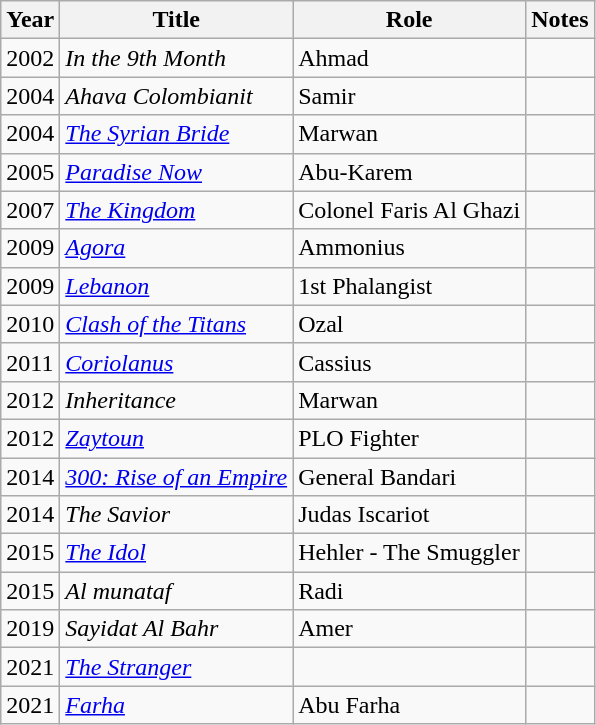<table class="wikitable">
<tr>
<th>Year</th>
<th>Title</th>
<th>Role</th>
<th>Notes</th>
</tr>
<tr>
<td>2002</td>
<td><em>In the 9th Month</em></td>
<td>Ahmad</td>
<td></td>
</tr>
<tr>
<td>2004</td>
<td><em>Ahava Colombianit</em></td>
<td>Samir</td>
<td></td>
</tr>
<tr>
<td>2004</td>
<td><em><a href='#'>The Syrian Bride</a></em></td>
<td>Marwan</td>
<td></td>
</tr>
<tr>
<td>2005</td>
<td><em><a href='#'>Paradise Now</a></em></td>
<td>Abu-Karem</td>
<td></td>
</tr>
<tr>
<td>2007</td>
<td><em><a href='#'>The Kingdom</a></em></td>
<td>Colonel Faris Al Ghazi</td>
<td></td>
</tr>
<tr>
<td>2009</td>
<td><em><a href='#'>Agora</a></em></td>
<td>Ammonius</td>
<td></td>
</tr>
<tr>
<td>2009</td>
<td><em><a href='#'>Lebanon</a></em></td>
<td>1st Phalangist</td>
<td></td>
</tr>
<tr>
<td>2010</td>
<td><em><a href='#'>Clash of the Titans</a></em></td>
<td>Ozal</td>
<td></td>
</tr>
<tr>
<td>2011</td>
<td><em><a href='#'>Coriolanus</a></em></td>
<td>Cassius</td>
<td></td>
</tr>
<tr>
<td>2012</td>
<td><em>Inheritance</em></td>
<td>Marwan</td>
<td></td>
</tr>
<tr>
<td>2012</td>
<td><em><a href='#'>Zaytoun</a></em></td>
<td>PLO Fighter</td>
<td></td>
</tr>
<tr>
<td>2014</td>
<td><em><a href='#'>300: Rise of an Empire</a></em></td>
<td>General Bandari</td>
<td></td>
</tr>
<tr>
<td>2014</td>
<td><em>The Savior</em></td>
<td>Judas Iscariot</td>
<td></td>
</tr>
<tr>
<td>2015</td>
<td><em><a href='#'>The Idol</a></em></td>
<td>Hehler - The Smuggler</td>
<td></td>
</tr>
<tr>
<td>2015</td>
<td><em>Al munataf</em></td>
<td>Radi</td>
<td></td>
</tr>
<tr>
<td>2019</td>
<td><em>Sayidat Al Bahr</em></td>
<td>Amer</td>
<td></td>
</tr>
<tr>
<td>2021</td>
<td><em><a href='#'>The Stranger</a></em></td>
<td></td>
</tr>
<tr>
<td>2021</td>
<td><em><a href='#'>Farha</a></em></td>
<td>Abu Farha</td>
<td></td>
</tr>
</table>
